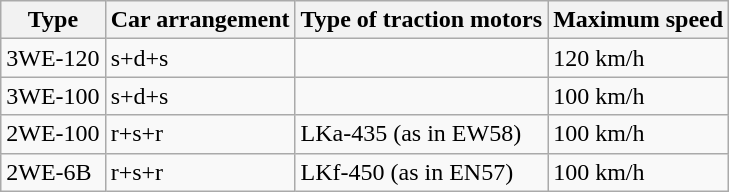<table class="wikitable">
<tr>
<th>Type</th>
<th>Car arrangement</th>
<th>Type of traction motors</th>
<th>Maximum speed</th>
</tr>
<tr>
<td>3WE-120</td>
<td>s+d+s</td>
<td></td>
<td>120 km/h</td>
</tr>
<tr>
<td>3WE-100</td>
<td>s+d+s</td>
<td></td>
<td>100 km/h</td>
</tr>
<tr>
<td>2WE-100</td>
<td>r+s+r</td>
<td>LKa-435 (as in EW58)</td>
<td>100 km/h</td>
</tr>
<tr>
<td>2WE-6B</td>
<td>r+s+r</td>
<td>LKf-450 (as in EN57)</td>
<td>100 km/h</td>
</tr>
</table>
